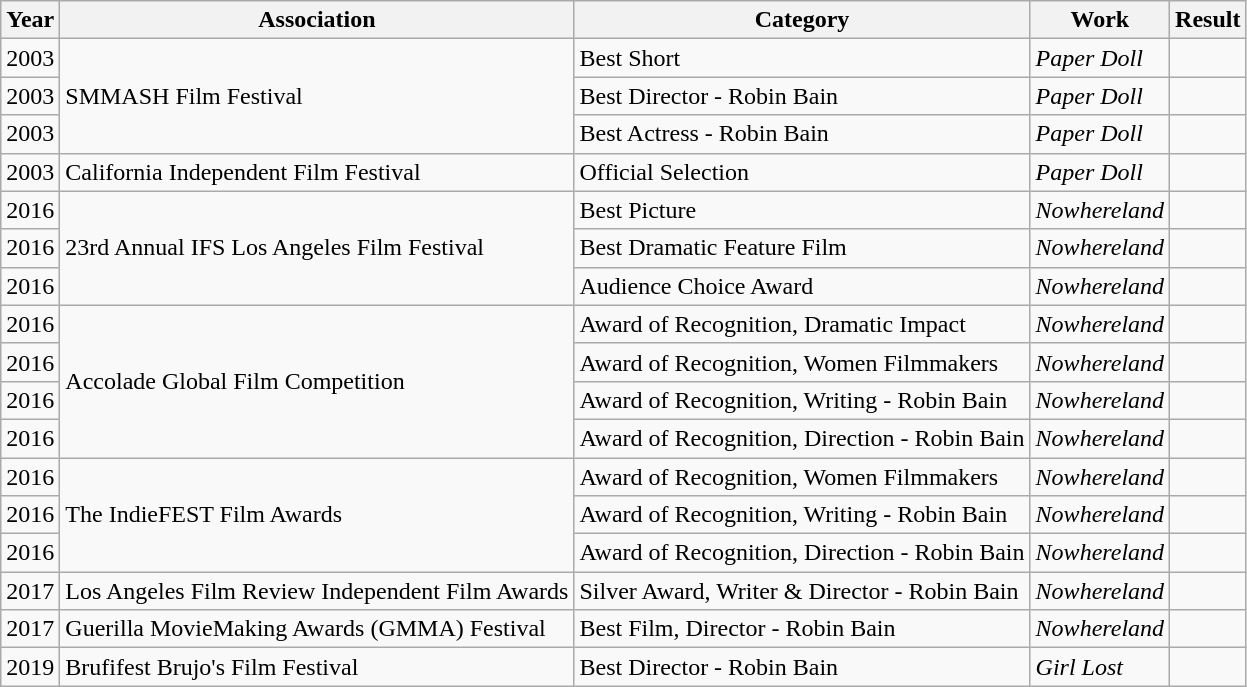<table class="wikitable sortable">
<tr>
<th>Year</th>
<th>Association</th>
<th>Category</th>
<th>Work</th>
<th>Result</th>
</tr>
<tr>
<td>2003</td>
<td rowspan=3>SMMASH Film Festival</td>
<td>Best Short</td>
<td><em>Paper Doll</em></td>
<td></td>
</tr>
<tr>
<td>2003</td>
<td SMMASH Film Festival Award for Best Director>Best Director - Robin Bain</td>
<td><em>Paper Doll</em></td>
<td></td>
</tr>
<tr>
<td>2003</td>
<td SMMASH Film Festival Award for Best Director>Best Actress - Robin Bain</td>
<td><em>Paper Doll</em></td>
<td></td>
</tr>
<tr>
<td>2003</td>
<td>California Independent Film Festival</td>
<td>Official Selection</td>
<td><em>Paper Doll</em></td>
<td></td>
</tr>
<tr>
<td>2016</td>
<td rowspan=3>23rd Annual IFS Los Angeles Film Festival</td>
<td>Best Picture</td>
<td><em>Nowhereland</em></td>
<td></td>
</tr>
<tr>
<td>2016</td>
<td 23rd Annual IFS Los Angeles Film Festival>Best Dramatic Feature Film</td>
<td><em>Nowhereland</em></td>
<td></td>
</tr>
<tr>
<td>2016</td>
<td 23rd Annual IFS Los Angeles Film Festival>Audience Choice Award</td>
<td><em>Nowhereland</em></td>
<td></td>
</tr>
<tr>
<td>2016</td>
<td rowspan=4>Accolade Global Film Competition</td>
<td>Award of Recognition, Dramatic Impact</td>
<td><em>Nowhereland</em></td>
<td></td>
</tr>
<tr>
<td>2016</td>
<td Accolade Global Film Competition>Award of Recognition, Women Filmmakers</td>
<td><em>Nowhereland</em></td>
<td></td>
</tr>
<tr>
<td>2016</td>
<td Accolade Global Film Competition>Award of Recognition, Writing - Robin Bain</td>
<td><em>Nowhereland</em></td>
<td></td>
</tr>
<tr>
<td>2016</td>
<td Accolade Global Film Competition>Award of Recognition, Direction - Robin Bain</td>
<td><em>Nowhereland</em></td>
<td></td>
</tr>
<tr>
<td>2016</td>
<td rowspan=3>The IndieFEST Film Awards</td>
<td>Award of Recognition, Women Filmmakers</td>
<td><em>Nowhereland</em></td>
<td></td>
</tr>
<tr>
<td>2016</td>
<td Accolade Global Film Competition>Award of Recognition, Writing - Robin Bain</td>
<td><em>Nowhereland</em></td>
<td></td>
</tr>
<tr>
<td>2016</td>
<td Accolade Global Film Competition>Award of Recognition, Direction - Robin Bain</td>
<td><em>Nowhereland</em></td>
<td></td>
</tr>
<tr>
<td>2017</td>
<td rowspan=1>Los Angeles Film Review Independent Film Awards</td>
<td>Silver Award, Writer & Director - Robin Bain</td>
<td><em>Nowhereland</em></td>
<td></td>
</tr>
<tr>
<td>2017</td>
<td rowspan=1>Guerilla MovieMaking Awards (GMMA) Festival</td>
<td>Best Film, Director - Robin Bain</td>
<td><em>Nowhereland</em></td>
<td></td>
</tr>
<tr>
<td>2019</td>
<td rowspan=1>Brufifest Brujo's Film Festival</td>
<td>Best Director - Robin Bain</td>
<td><em>Girl Lost</em></td>
<td></td>
</tr>
</table>
